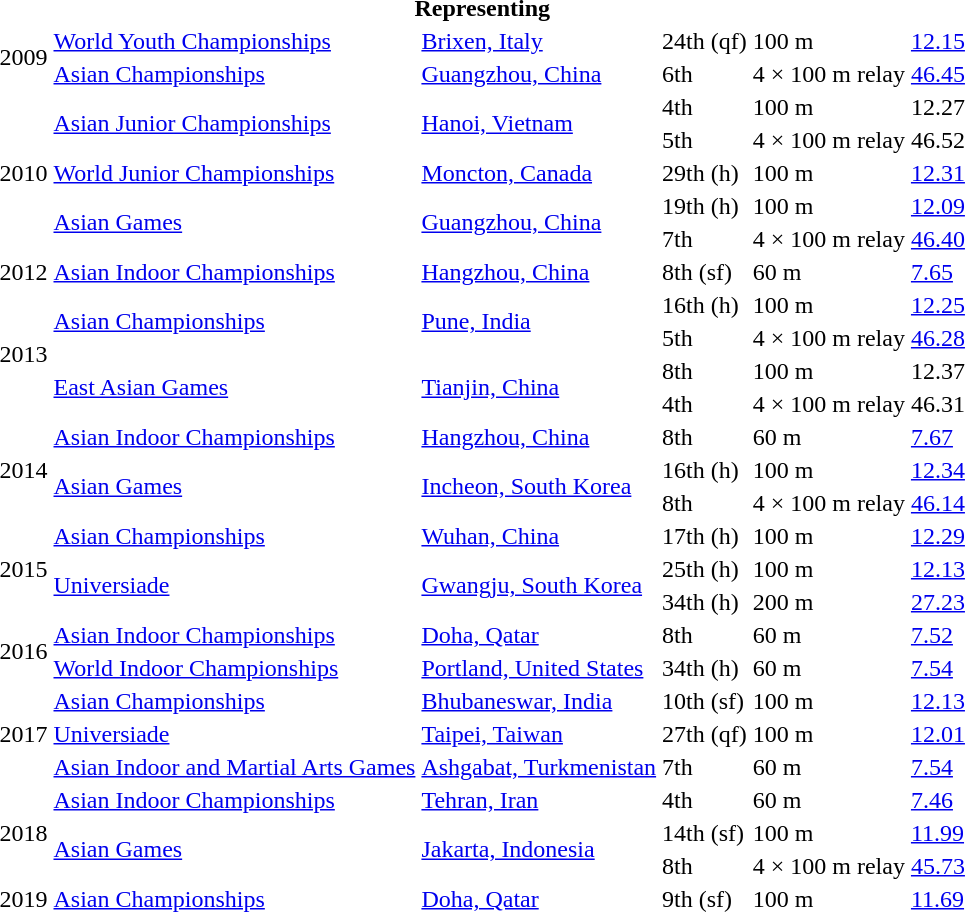<table>
<tr>
<th colspan="6">Representing </th>
</tr>
<tr>
<td rowspan=2>2009</td>
<td><a href='#'>World Youth Championships</a></td>
<td><a href='#'>Brixen, Italy</a></td>
<td>24th (qf)</td>
<td>100 m</td>
<td><a href='#'>12.15</a></td>
</tr>
<tr>
<td><a href='#'>Asian Championships</a></td>
<td><a href='#'>Guangzhou, China</a></td>
<td>6th</td>
<td>4 × 100 m relay</td>
<td><a href='#'>46.45</a></td>
</tr>
<tr>
<td rowspan=5>2010</td>
<td rowspan=2><a href='#'>Asian Junior Championships</a></td>
<td rowspan=2><a href='#'>Hanoi, Vietnam</a></td>
<td>4th</td>
<td>100 m</td>
<td>12.27</td>
</tr>
<tr>
<td>5th</td>
<td>4 × 100 m relay</td>
<td>46.52</td>
</tr>
<tr>
<td><a href='#'>World Junior Championships</a></td>
<td><a href='#'>Moncton, Canada</a></td>
<td>29th (h)</td>
<td>100 m</td>
<td><a href='#'>12.31</a></td>
</tr>
<tr>
<td rowspan=2><a href='#'>Asian Games</a></td>
<td rowspan=2><a href='#'>Guangzhou, China</a></td>
<td>19th (h)</td>
<td>100 m</td>
<td><a href='#'>12.09</a></td>
</tr>
<tr>
<td>7th</td>
<td>4 × 100 m relay</td>
<td><a href='#'>46.40</a></td>
</tr>
<tr>
<td>2012</td>
<td><a href='#'>Asian Indoor Championships</a></td>
<td><a href='#'>Hangzhou, China</a></td>
<td>8th (sf)</td>
<td>60 m</td>
<td><a href='#'>7.65</a></td>
</tr>
<tr>
<td rowspan=4>2013</td>
<td rowspan=2><a href='#'>Asian Championships</a></td>
<td rowspan=2><a href='#'>Pune, India</a></td>
<td>16th (h)</td>
<td>100 m</td>
<td><a href='#'>12.25</a></td>
</tr>
<tr>
<td>5th</td>
<td>4 × 100 m relay</td>
<td><a href='#'>46.28</a></td>
</tr>
<tr>
<td rowspan=2><a href='#'>East Asian Games</a></td>
<td rowspan=2><a href='#'>Tianjin, China</a></td>
<td>8th</td>
<td>100 m</td>
<td>12.37</td>
</tr>
<tr>
<td>4th</td>
<td>4 × 100 m relay</td>
<td>46.31</td>
</tr>
<tr>
<td rowspan=3>2014</td>
<td><a href='#'>Asian Indoor Championships</a></td>
<td><a href='#'>Hangzhou, China</a></td>
<td>8th</td>
<td>60 m</td>
<td><a href='#'>7.67</a></td>
</tr>
<tr>
<td rowspan=2><a href='#'>Asian Games</a></td>
<td rowspan=2><a href='#'>Incheon, South Korea</a></td>
<td>16th (h)</td>
<td>100 m</td>
<td><a href='#'>12.34</a></td>
</tr>
<tr>
<td>8th</td>
<td>4 × 100 m relay</td>
<td><a href='#'>46.14</a></td>
</tr>
<tr>
<td rowspan=3>2015</td>
<td><a href='#'>Asian Championships</a></td>
<td><a href='#'>Wuhan, China</a></td>
<td>17th (h)</td>
<td>100 m</td>
<td><a href='#'>12.29</a></td>
</tr>
<tr>
<td rowspan=2><a href='#'>Universiade</a></td>
<td rowspan=2><a href='#'>Gwangju, South Korea</a></td>
<td>25th (h)</td>
<td>100 m</td>
<td><a href='#'>12.13</a></td>
</tr>
<tr>
<td>34th (h)</td>
<td>200 m</td>
<td><a href='#'>27.23</a></td>
</tr>
<tr>
<td rowspan=2>2016</td>
<td><a href='#'>Asian Indoor Championships</a></td>
<td><a href='#'>Doha, Qatar</a></td>
<td>8th</td>
<td>60 m</td>
<td><a href='#'>7.52</a></td>
</tr>
<tr>
<td><a href='#'>World Indoor Championships</a></td>
<td><a href='#'>Portland, United States</a></td>
<td>34th (h)</td>
<td>60 m</td>
<td><a href='#'>7.54</a></td>
</tr>
<tr>
<td rowspan=3>2017</td>
<td><a href='#'>Asian Championships</a></td>
<td><a href='#'>Bhubaneswar, India</a></td>
<td>10th (sf)</td>
<td>100 m</td>
<td><a href='#'>12.13</a></td>
</tr>
<tr>
<td><a href='#'>Universiade</a></td>
<td><a href='#'>Taipei, Taiwan</a></td>
<td>27th (qf)</td>
<td>100 m</td>
<td><a href='#'>12.01</a></td>
</tr>
<tr>
<td><a href='#'>Asian Indoor and Martial Arts Games</a></td>
<td><a href='#'>Ashgabat, Turkmenistan</a></td>
<td>7th</td>
<td>60 m</td>
<td><a href='#'>7.54</a></td>
</tr>
<tr>
<td rowspan=3>2018</td>
<td><a href='#'>Asian Indoor Championships</a></td>
<td><a href='#'>Tehran, Iran</a></td>
<td>4th</td>
<td>60 m</td>
<td><a href='#'>7.46</a></td>
</tr>
<tr>
<td rowspan=2><a href='#'>Asian Games</a></td>
<td rowspan=2><a href='#'>Jakarta, Indonesia</a></td>
<td>14th (sf)</td>
<td>100 m</td>
<td><a href='#'>11.99</a></td>
</tr>
<tr>
<td>8th</td>
<td>4 × 100 m relay</td>
<td><a href='#'>45.73</a></td>
</tr>
<tr>
<td>2019</td>
<td><a href='#'>Asian Championships</a></td>
<td><a href='#'>Doha, Qatar</a></td>
<td>9th (sf)</td>
<td>100 m</td>
<td><a href='#'>11.69</a></td>
</tr>
</table>
